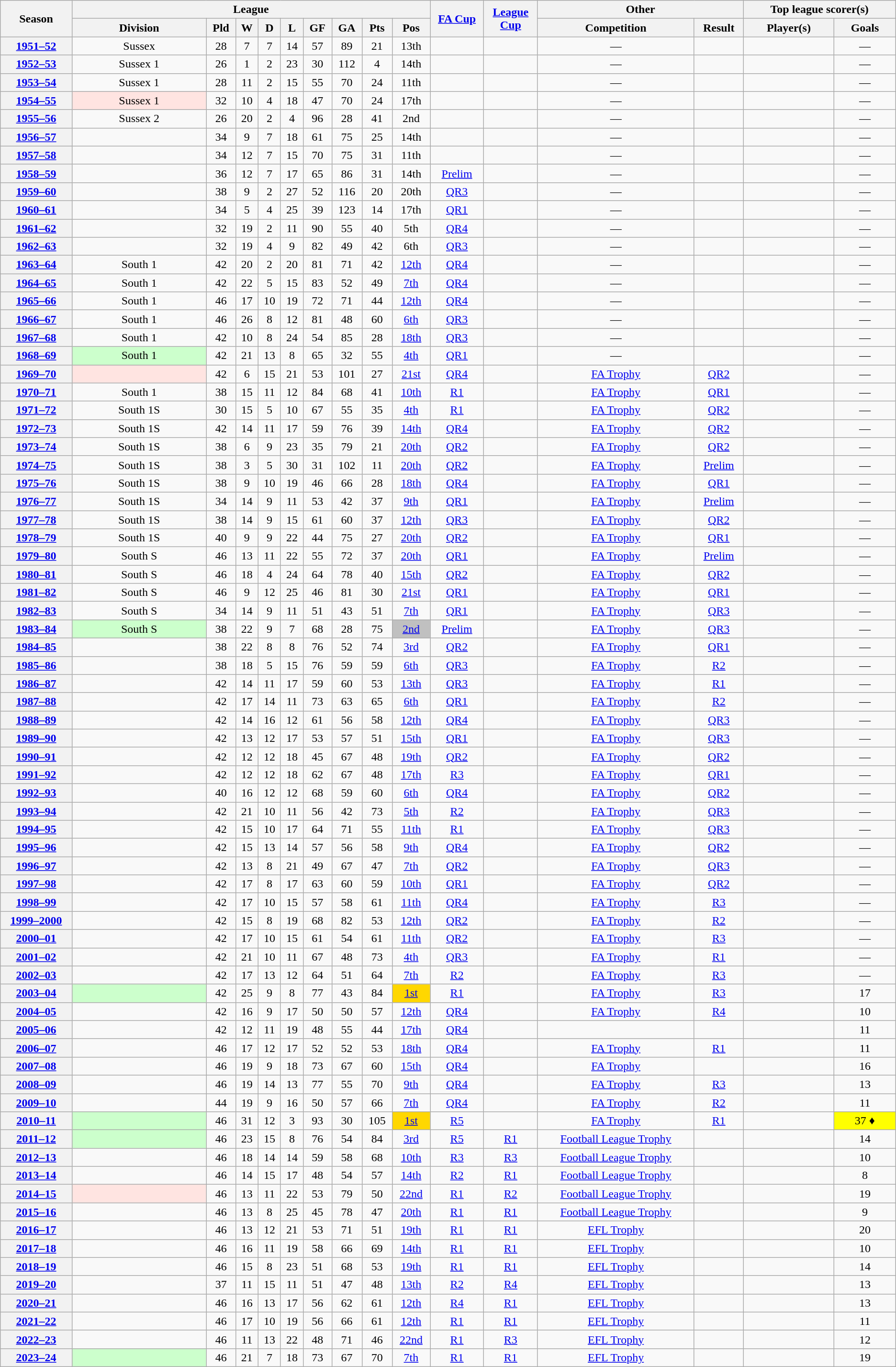<table class="wikitable sortable" style="text-align:center">
<tr>
<th rowspan=2 width=8% scope=col>Season</th>
<th colspan=9 width=40%>League</th>
<th rowspan=2 width=6% scope=col data-sort-type=text><a href='#'>FA Cup</a></th>
<th rowspan=2 width=6% scope=col><a href='#'>League Cup</a></th>
<th colspan=2 width=23%>Other</th>
<th colspan=2 width=17%>Top league scorer(s)</th>
</tr>
<tr class=unsortable>
<th width=15% scope=col data-sort-type="text">Division</th>
<th scope=col data-sort-type=number>Pld</th>
<th scope=col data-sort-type=number>W</th>
<th scope=col data-sort-type=number>D</th>
<th scope=col data-sort-type=number>L</th>
<th scope=col data-sort-type=number>GF</th>
<th scope=col data-sort-type=number>GA</th>
<th scope=col data-sort-type=number>Pts</th>
<th scope=col data-sort-type=number>Pos</th>
<th scope=col data-sort-type=text>Competition</th>
<th scope=col data-sort-type=text>Result</th>
<th scope=col data-sort-type=text>Player(s)</th>
<th scope=col data-sort-type=number>Goals</th>
</tr>
<tr>
<th scope=row><a href='#'>1951–52</a></th>
<td>Sussex</td>
<td>28</td>
<td>7</td>
<td>7</td>
<td>14</td>
<td>57</td>
<td>89</td>
<td>21</td>
<td>13th</td>
<td></td>
<td></td>
<td>—</td>
<td></td>
<td style=text-align:left></td>
<td>—</td>
</tr>
<tr>
<th scope=row><a href='#'>1952–53</a></th>
<td>Sussex 1</td>
<td>26</td>
<td>1</td>
<td>2</td>
<td>23</td>
<td>30</td>
<td>112</td>
<td>4</td>
<td>14th</td>
<td></td>
<td></td>
<td>—</td>
<td></td>
<td style=text-align:left></td>
<td>—</td>
</tr>
<tr>
<th scope=row><a href='#'>1953–54</a></th>
<td>Sussex 1</td>
<td>28</td>
<td>11</td>
<td>2</td>
<td>15</td>
<td>55</td>
<td>70</td>
<td>24</td>
<td>11th</td>
<td></td>
<td></td>
<td>—</td>
<td></td>
<td style=text-align:left></td>
<td>—</td>
</tr>
<tr>
<th scope=row><a href='#'>1954–55</a></th>
<td style=background:MistyRose>Sussex 1 </td>
<td>32</td>
<td>10</td>
<td>4</td>
<td>18</td>
<td>47</td>
<td>70</td>
<td>24</td>
<td>17th</td>
<td></td>
<td></td>
<td>—</td>
<td></td>
<td style=text-align:left></td>
<td>—</td>
</tr>
<tr>
<th scope=row><a href='#'>1955–56</a></th>
<td>Sussex 2</td>
<td>26</td>
<td>20</td>
<td>2</td>
<td>4</td>
<td>96</td>
<td>28</td>
<td>41</td>
<td>2nd</td>
<td></td>
<td></td>
<td>—</td>
<td></td>
<td style=text-align:left></td>
<td>—</td>
</tr>
<tr>
<th scope=row><a href='#'>1956–57</a></th>
<td></td>
<td>34</td>
<td>9</td>
<td>7</td>
<td>18</td>
<td>61</td>
<td>75</td>
<td>25</td>
<td>14th</td>
<td></td>
<td></td>
<td>—</td>
<td></td>
<td style=text-align:left></td>
<td>—</td>
</tr>
<tr>
<th scope=row><a href='#'>1957–58</a></th>
<td></td>
<td>34</td>
<td>12</td>
<td>7</td>
<td>15</td>
<td>70</td>
<td>75</td>
<td>31</td>
<td>11th</td>
<td></td>
<td></td>
<td>—</td>
<td></td>
<td style=text-align:left></td>
<td>—</td>
</tr>
<tr>
<th scope=row><a href='#'>1958–59</a></th>
<td></td>
<td>36</td>
<td>12</td>
<td>7</td>
<td>17</td>
<td>65</td>
<td>86</td>
<td>31</td>
<td>14th</td>
<td><a href='#'>Prelim</a></td>
<td></td>
<td>—</td>
<td></td>
<td style=text-align:left></td>
<td>—</td>
</tr>
<tr>
<th scope=row><a href='#'>1959–60</a></th>
<td></td>
<td>38</td>
<td>9</td>
<td>2</td>
<td>27</td>
<td>52</td>
<td>116</td>
<td>20</td>
<td>20th</td>
<td><a href='#'>QR3</a></td>
<td></td>
<td>—</td>
<td></td>
<td style=text-align:left></td>
<td>—</td>
</tr>
<tr>
<th scope=row><a href='#'>1960–61</a></th>
<td></td>
<td>34</td>
<td>5</td>
<td>4</td>
<td>25</td>
<td>39</td>
<td>123</td>
<td>14</td>
<td>17th</td>
<td><a href='#'>QR1</a></td>
<td></td>
<td>—</td>
<td></td>
<td style=text-align:left></td>
<td>—</td>
</tr>
<tr>
<th scope=row><a href='#'>1961–62</a></th>
<td></td>
<td>32</td>
<td>19</td>
<td>2</td>
<td>11</td>
<td>90</td>
<td>55</td>
<td>40</td>
<td>5th</td>
<td><a href='#'>QR4</a></td>
<td></td>
<td>—</td>
<td></td>
<td style=text-align:left></td>
<td>—</td>
</tr>
<tr>
<th scope=row><a href='#'>1962–63</a></th>
<td></td>
<td>32</td>
<td>19</td>
<td>4</td>
<td>9</td>
<td>82</td>
<td>49</td>
<td>42</td>
<td>6th</td>
<td><a href='#'>QR3</a></td>
<td></td>
<td>—</td>
<td></td>
<td style=text-align:left></td>
<td>—</td>
</tr>
<tr>
<th scope=row><a href='#'>1963–64</a></th>
<td>South 1</td>
<td>42</td>
<td>20</td>
<td>2</td>
<td>20</td>
<td>81</td>
<td>71</td>
<td>42</td>
<td><a href='#'>12th</a></td>
<td><a href='#'>QR4</a></td>
<td></td>
<td>—</td>
<td></td>
<td style=text-align:left></td>
<td>—</td>
</tr>
<tr>
<th scope=row><a href='#'>1964–65</a></th>
<td>South 1</td>
<td>42</td>
<td>22</td>
<td>5</td>
<td>15</td>
<td>83</td>
<td>52</td>
<td>49</td>
<td><a href='#'>7th</a></td>
<td><a href='#'>QR4</a></td>
<td></td>
<td>—</td>
<td></td>
<td style=text-align:left></td>
<td>—</td>
</tr>
<tr>
<th scope=row><a href='#'>1965–66</a></th>
<td>South 1</td>
<td>46</td>
<td>17</td>
<td>10</td>
<td>19</td>
<td>72</td>
<td>71</td>
<td>44</td>
<td><a href='#'>12th</a></td>
<td><a href='#'>QR4</a></td>
<td></td>
<td>—</td>
<td></td>
<td style=text-align:left></td>
<td>—</td>
</tr>
<tr>
<th scope=row><a href='#'>1966–67</a></th>
<td>South 1</td>
<td>46</td>
<td>26</td>
<td>8</td>
<td>12</td>
<td>81</td>
<td>48</td>
<td>60</td>
<td><a href='#'>6th</a></td>
<td><a href='#'>QR3</a></td>
<td></td>
<td>—</td>
<td></td>
<td style=text-align:left></td>
<td>—</td>
</tr>
<tr>
<th scope=row><a href='#'>1967–68</a></th>
<td>South 1</td>
<td>42</td>
<td>10</td>
<td>8</td>
<td>24</td>
<td>54</td>
<td>85</td>
<td>28</td>
<td><a href='#'>18th</a></td>
<td><a href='#'>QR3</a></td>
<td></td>
<td>—</td>
<td></td>
<td style=text-align:left></td>
<td>—</td>
</tr>
<tr>
<th scope=row><a href='#'>1968–69</a></th>
<td style=background:#cfc>South 1 </td>
<td>42</td>
<td>21</td>
<td>13</td>
<td>8</td>
<td>65</td>
<td>32</td>
<td>55</td>
<td><a href='#'>4th</a></td>
<td><a href='#'>QR1</a></td>
<td></td>
<td>—</td>
<td></td>
<td style=text-align:left></td>
<td>—</td>
</tr>
<tr>
<th scope=row><a href='#'>1969–70</a></th>
<td style=background:MistyRose> </td>
<td>42</td>
<td>6</td>
<td>15</td>
<td>21</td>
<td>53</td>
<td>101</td>
<td>27</td>
<td><a href='#'>21st</a></td>
<td><a href='#'>QR4</a></td>
<td></td>
<td><a href='#'>FA Trophy</a></td>
<td><a href='#'>QR2</a></td>
<td style=text-align:left></td>
<td>—</td>
</tr>
<tr>
<th scope=row><a href='#'>1970–71</a></th>
<td>South 1</td>
<td>38</td>
<td>15</td>
<td>11</td>
<td>12</td>
<td>84</td>
<td>68</td>
<td>41</td>
<td><a href='#'>10th</a></td>
<td><a href='#'>R1</a></td>
<td></td>
<td><a href='#'>FA Trophy</a></td>
<td><a href='#'>QR1</a></td>
<td style=text-align:left></td>
<td>—</td>
</tr>
<tr>
<th scope=row><a href='#'>1971–72</a></th>
<td>South 1S</td>
<td>30</td>
<td>15</td>
<td>5</td>
<td>10</td>
<td>67</td>
<td>55</td>
<td>35</td>
<td><a href='#'>4th</a></td>
<td><a href='#'>R1</a></td>
<td></td>
<td><a href='#'>FA Trophy</a></td>
<td><a href='#'>QR2</a></td>
<td style=text-align:left></td>
<td>—</td>
</tr>
<tr>
<th scope=row><a href='#'>1972–73</a></th>
<td>South 1S</td>
<td>42</td>
<td>14</td>
<td>11</td>
<td>17</td>
<td>59</td>
<td>76</td>
<td>39</td>
<td><a href='#'>14th</a></td>
<td><a href='#'>QR4</a></td>
<td></td>
<td><a href='#'>FA Trophy</a></td>
<td><a href='#'>QR2</a></td>
<td style=text-align:left></td>
<td>—</td>
</tr>
<tr>
<th scope=row><a href='#'>1973–74</a></th>
<td>South 1S</td>
<td>38</td>
<td>6</td>
<td>9</td>
<td>23</td>
<td>35</td>
<td>79</td>
<td>21</td>
<td><a href='#'>20th</a></td>
<td><a href='#'>QR2</a></td>
<td></td>
<td><a href='#'>FA Trophy</a></td>
<td><a href='#'>QR2</a></td>
<td style=text-align:left></td>
<td>—</td>
</tr>
<tr>
<th scope=row><a href='#'>1974–75</a></th>
<td>South 1S</td>
<td>38</td>
<td>3</td>
<td>5</td>
<td>30</td>
<td>31</td>
<td>102</td>
<td>11</td>
<td><a href='#'>20th</a></td>
<td><a href='#'>QR2</a></td>
<td></td>
<td><a href='#'>FA Trophy</a></td>
<td><a href='#'>Prelim</a></td>
<td style=text-align:left></td>
<td>—</td>
</tr>
<tr>
<th scope=row><a href='#'>1975–76</a></th>
<td>South 1S</td>
<td>38</td>
<td>9</td>
<td>10</td>
<td>19</td>
<td>46</td>
<td>66</td>
<td>28</td>
<td><a href='#'>18th</a></td>
<td><a href='#'>QR4</a></td>
<td></td>
<td><a href='#'>FA Trophy</a></td>
<td><a href='#'>QR1</a></td>
<td style=text-align:left></td>
<td>—</td>
</tr>
<tr>
<th scope=row><a href='#'>1976–77</a></th>
<td>South 1S</td>
<td>34</td>
<td>14</td>
<td>9</td>
<td>11</td>
<td>53</td>
<td>42</td>
<td>37</td>
<td><a href='#'>9th</a></td>
<td><a href='#'>QR1</a></td>
<td></td>
<td><a href='#'>FA Trophy</a></td>
<td><a href='#'>Prelim</a></td>
<td style=text-align:left></td>
<td>—</td>
</tr>
<tr>
<th scope=row><a href='#'>1977–78</a></th>
<td>South 1S</td>
<td>38</td>
<td>14</td>
<td>9</td>
<td>15</td>
<td>61</td>
<td>60</td>
<td>37</td>
<td><a href='#'>12th</a></td>
<td><a href='#'>QR3</a></td>
<td></td>
<td><a href='#'>FA Trophy</a></td>
<td><a href='#'>QR2</a></td>
<td style=text-align:left></td>
<td>—</td>
</tr>
<tr>
<th scope=row><a href='#'>1978–79</a></th>
<td>South 1S</td>
<td>40</td>
<td>9</td>
<td>9</td>
<td>22</td>
<td>44</td>
<td>75</td>
<td>27</td>
<td><a href='#'>20th</a></td>
<td><a href='#'>QR2</a></td>
<td></td>
<td><a href='#'>FA Trophy</a></td>
<td><a href='#'>QR1</a></td>
<td style=text-align:left></td>
<td>—</td>
</tr>
<tr>
<th scope=row><a href='#'>1979–80</a></th>
<td>South S</td>
<td>46</td>
<td>13</td>
<td>11</td>
<td>22</td>
<td>55</td>
<td>72</td>
<td>37</td>
<td><a href='#'>20th</a></td>
<td><a href='#'>QR1</a></td>
<td></td>
<td><a href='#'>FA Trophy</a></td>
<td><a href='#'>Prelim</a></td>
<td style=text-align:left></td>
<td>—</td>
</tr>
<tr>
<th scope=row><a href='#'>1980–81</a></th>
<td>South S</td>
<td>46</td>
<td>18</td>
<td>4</td>
<td>24</td>
<td>64</td>
<td>78</td>
<td>40</td>
<td><a href='#'>15th</a></td>
<td><a href='#'>QR2</a></td>
<td></td>
<td><a href='#'>FA Trophy</a></td>
<td><a href='#'>QR2</a></td>
<td style=text-align:left></td>
<td>—</td>
</tr>
<tr>
<th scope=row><a href='#'>1981–82</a></th>
<td>South S</td>
<td>46</td>
<td>9</td>
<td>12</td>
<td>25</td>
<td>46</td>
<td>81</td>
<td>30</td>
<td><a href='#'>21st</a></td>
<td><a href='#'>QR1</a></td>
<td></td>
<td><a href='#'>FA Trophy</a></td>
<td><a href='#'>QR1</a></td>
<td style=text-align:left></td>
<td>—</td>
</tr>
<tr>
<th scope=row><a href='#'>1982–83</a></th>
<td>South S</td>
<td>34</td>
<td>14</td>
<td>9</td>
<td>11</td>
<td>51</td>
<td>43</td>
<td>51</td>
<td><a href='#'>7th</a></td>
<td><a href='#'>QR1</a></td>
<td></td>
<td><a href='#'>FA Trophy</a></td>
<td><a href='#'>QR3</a></td>
<td style=text-align:left></td>
<td>—</td>
</tr>
<tr>
<th scope=row><a href='#'>1983–84</a></th>
<td style=background:#cfc>South S </td>
<td>38</td>
<td>22</td>
<td>9</td>
<td>7</td>
<td>68</td>
<td>28</td>
<td>75</td>
<td style=background:silver><a href='#'>2nd</a></td>
<td><a href='#'>Prelim</a></td>
<td></td>
<td><a href='#'>FA Trophy</a></td>
<td><a href='#'>QR3</a></td>
<td style=text-align:left></td>
<td>—</td>
</tr>
<tr>
<th scope=row><a href='#'>1984–85</a></th>
<td></td>
<td>38</td>
<td>22</td>
<td>8</td>
<td>8</td>
<td>76</td>
<td>52</td>
<td>74</td>
<td><a href='#'>3rd</a></td>
<td><a href='#'>QR2</a></td>
<td></td>
<td><a href='#'>FA Trophy</a></td>
<td><a href='#'>QR1</a></td>
<td style=text-align:left></td>
<td>—</td>
</tr>
<tr>
<th scope=row><a href='#'>1985–86</a></th>
<td></td>
<td>38</td>
<td>18</td>
<td>5</td>
<td>15</td>
<td>76</td>
<td>59</td>
<td>59</td>
<td><a href='#'>6th</a></td>
<td><a href='#'>QR3</a></td>
<td></td>
<td><a href='#'>FA Trophy</a></td>
<td><a href='#'>R2</a></td>
<td style=text-align:left></td>
<td>—</td>
</tr>
<tr>
<th scope=row><a href='#'>1986–87</a></th>
<td></td>
<td>42</td>
<td>14</td>
<td>11</td>
<td>17</td>
<td>59</td>
<td>60</td>
<td>53</td>
<td><a href='#'>13th</a></td>
<td><a href='#'>QR3</a></td>
<td></td>
<td><a href='#'>FA Trophy</a></td>
<td><a href='#'>R1</a></td>
<td style=text-align:left></td>
<td>—</td>
</tr>
<tr>
<th scope=row><a href='#'>1987–88</a></th>
<td></td>
<td>42</td>
<td>17</td>
<td>14</td>
<td>11</td>
<td>73</td>
<td>63</td>
<td>65</td>
<td><a href='#'>6th</a></td>
<td><a href='#'>QR1</a></td>
<td></td>
<td><a href='#'>FA Trophy</a></td>
<td><a href='#'>R2</a></td>
<td style=text-align:left></td>
<td>—</td>
</tr>
<tr>
<th scope=row><a href='#'>1988–89</a></th>
<td></td>
<td>42</td>
<td>14</td>
<td>16</td>
<td>12</td>
<td>61</td>
<td>56</td>
<td>58</td>
<td><a href='#'>12th</a></td>
<td><a href='#'>QR4</a></td>
<td></td>
<td><a href='#'>FA Trophy</a></td>
<td><a href='#'>QR3</a></td>
<td style=text-align:left></td>
<td>—</td>
</tr>
<tr>
<th scope=row><a href='#'>1989–90</a></th>
<td></td>
<td>42</td>
<td>13</td>
<td>12</td>
<td>17</td>
<td>53</td>
<td>57</td>
<td>51</td>
<td><a href='#'>15th</a></td>
<td><a href='#'>QR1</a></td>
<td></td>
<td><a href='#'>FA Trophy</a></td>
<td><a href='#'>QR3</a></td>
<td style=text-align:left></td>
<td>—</td>
</tr>
<tr>
<th scope=row><a href='#'>1990–91</a></th>
<td></td>
<td>42</td>
<td>12</td>
<td>12</td>
<td>18</td>
<td>45</td>
<td>67</td>
<td>48</td>
<td><a href='#'>19th</a></td>
<td><a href='#'>QR2</a></td>
<td></td>
<td><a href='#'>FA Trophy</a></td>
<td><a href='#'>QR2</a></td>
<td style=text-align:left></td>
<td>—</td>
</tr>
<tr>
<th scope=row><a href='#'>1991–92</a></th>
<td></td>
<td>42</td>
<td>12</td>
<td>12</td>
<td>18</td>
<td>62</td>
<td>67</td>
<td>48</td>
<td><a href='#'>17th</a></td>
<td><a href='#'>R3</a></td>
<td></td>
<td><a href='#'>FA Trophy</a></td>
<td><a href='#'>QR1</a></td>
<td style=text-align:left></td>
<td>—</td>
</tr>
<tr>
<th scope=row><a href='#'>1992–93</a></th>
<td></td>
<td>40</td>
<td>16</td>
<td>12</td>
<td>12</td>
<td>68</td>
<td>59</td>
<td>60</td>
<td><a href='#'>6th</a></td>
<td><a href='#'>QR4</a></td>
<td></td>
<td><a href='#'>FA Trophy</a></td>
<td><a href='#'>QR2</a></td>
<td style=text-align:left></td>
<td>—</td>
</tr>
<tr>
<th scope=row><a href='#'>1993–94</a></th>
<td></td>
<td>42</td>
<td>21</td>
<td>10</td>
<td>11</td>
<td>56</td>
<td>42</td>
<td>73</td>
<td><a href='#'>5th</a></td>
<td><a href='#'>R2</a></td>
<td></td>
<td><a href='#'>FA Trophy</a></td>
<td><a href='#'>QR3</a></td>
<td style=text-align:left></td>
<td>—</td>
</tr>
<tr>
<th scope=row><a href='#'>1994–95</a></th>
<td></td>
<td>42</td>
<td>15</td>
<td>10</td>
<td>17</td>
<td>64</td>
<td>71</td>
<td>55</td>
<td><a href='#'>11th</a></td>
<td><a href='#'>R1</a></td>
<td></td>
<td><a href='#'>FA Trophy</a></td>
<td><a href='#'>QR3</a></td>
<td style=text-align:left></td>
<td>—</td>
</tr>
<tr>
<th scope=row><a href='#'>1995–96</a></th>
<td></td>
<td>42</td>
<td>15</td>
<td>13</td>
<td>14</td>
<td>57</td>
<td>56</td>
<td>58</td>
<td><a href='#'>9th</a></td>
<td><a href='#'>QR4</a></td>
<td></td>
<td><a href='#'>FA Trophy</a></td>
<td><a href='#'>QR2</a></td>
<td style=text-align:left></td>
<td>—</td>
</tr>
<tr>
<th scope=row><a href='#'>1996–97</a></th>
<td></td>
<td>42</td>
<td>13</td>
<td>8</td>
<td>21</td>
<td>49</td>
<td>67</td>
<td>47</td>
<td><a href='#'>7th</a></td>
<td><a href='#'>QR2</a></td>
<td></td>
<td><a href='#'>FA Trophy</a></td>
<td><a href='#'>QR3</a></td>
<td style=text-align:left></td>
<td>—</td>
</tr>
<tr>
<th scope=row><a href='#'>1997–98</a></th>
<td></td>
<td>42</td>
<td>17</td>
<td>8</td>
<td>17</td>
<td>63</td>
<td>60</td>
<td>59</td>
<td><a href='#'>10th</a></td>
<td><a href='#'>QR1</a></td>
<td></td>
<td><a href='#'>FA Trophy</a></td>
<td><a href='#'>QR2</a></td>
<td style=text-align:left></td>
<td>—</td>
</tr>
<tr>
<th scope=row><a href='#'>1998–99</a></th>
<td></td>
<td>42</td>
<td>17</td>
<td>10</td>
<td>15</td>
<td>57</td>
<td>58</td>
<td>61</td>
<td><a href='#'>11th</a></td>
<td><a href='#'>QR4</a></td>
<td></td>
<td><a href='#'>FA Trophy</a></td>
<td><a href='#'>R3</a></td>
<td style=text-align:left></td>
<td>—</td>
</tr>
<tr>
<th scope=row><a href='#'>1999–2000</a></th>
<td></td>
<td>42</td>
<td>15</td>
<td>8</td>
<td>19</td>
<td>68</td>
<td>82</td>
<td>53</td>
<td><a href='#'>12th</a></td>
<td><a href='#'>QR2</a></td>
<td></td>
<td><a href='#'>FA Trophy</a></td>
<td><a href='#'>R2</a></td>
<td style=text-align:left></td>
<td>—</td>
</tr>
<tr>
<th scope=row><a href='#'>2000–01</a></th>
<td></td>
<td>42</td>
<td>17</td>
<td>10</td>
<td>15</td>
<td>61</td>
<td>54</td>
<td>61</td>
<td><a href='#'>11th</a></td>
<td><a href='#'>QR2</a></td>
<td></td>
<td><a href='#'>FA Trophy</a></td>
<td><a href='#'>R3</a></td>
<td style=text-align:left></td>
<td>—</td>
</tr>
<tr>
<th scope=row><a href='#'>2001–02</a></th>
<td></td>
<td>42</td>
<td>21</td>
<td>10</td>
<td>11</td>
<td>67</td>
<td>48</td>
<td>73</td>
<td><a href='#'>4th</a></td>
<td><a href='#'>QR3</a></td>
<td></td>
<td><a href='#'>FA Trophy</a></td>
<td><a href='#'>R1</a></td>
<td style=text-align:left></td>
<td>—</td>
</tr>
<tr>
<th scope=row><a href='#'>2002–03</a></th>
<td></td>
<td>42</td>
<td>17</td>
<td>13</td>
<td>12</td>
<td>64</td>
<td>51</td>
<td>64</td>
<td><a href='#'>7th</a></td>
<td><a href='#'>R2</a></td>
<td></td>
<td><a href='#'>FA Trophy</a></td>
<td><a href='#'>R3</a></td>
<td style=text-align:left></td>
<td>—</td>
</tr>
<tr>
<th scope=row><a href='#'>2003–04</a></th>
<td style=background:#cfc> </td>
<td>42</td>
<td>25</td>
<td>9</td>
<td>8</td>
<td>77</td>
<td>43</td>
<td>84</td>
<td style=background:gold><a href='#'>1st</a></td>
<td><a href='#'>R1</a></td>
<td></td>
<td><a href='#'>FA Trophy</a></td>
<td><a href='#'>R3</a></td>
<td style=text-align:left></td>
<td>17</td>
</tr>
<tr>
<th scope=row><a href='#'>2004–05</a></th>
<td></td>
<td>42</td>
<td>16</td>
<td>9</td>
<td>17</td>
<td>50</td>
<td>50</td>
<td>57</td>
<td><a href='#'>12th</a></td>
<td><a href='#'>QR4</a></td>
<td></td>
<td><a href='#'>FA Trophy</a></td>
<td><a href='#'>R4</a></td>
<td style=text-align:left></td>
<td>10</td>
</tr>
<tr>
<th scope=row><a href='#'>2005–06</a></th>
<td></td>
<td>42</td>
<td>12</td>
<td>11</td>
<td>19</td>
<td>48</td>
<td>55</td>
<td>44</td>
<td><a href='#'>17th</a></td>
<td><a href='#'>QR4</a></td>
<td></td>
<td></td>
<td></td>
<td style=text-align:left></td>
<td>11</td>
</tr>
<tr>
<th scope=row><a href='#'>2006–07</a></th>
<td></td>
<td>46</td>
<td>17</td>
<td>12</td>
<td>17</td>
<td>52</td>
<td>52</td>
<td>53</td>
<td><a href='#'>18th</a></td>
<td><a href='#'>QR4</a></td>
<td></td>
<td><a href='#'>FA Trophy</a></td>
<td><a href='#'>R1</a></td>
<td style=text-align:left></td>
<td>11</td>
</tr>
<tr>
<th scope=row><a href='#'>2007–08</a></th>
<td></td>
<td>46</td>
<td>19</td>
<td>9</td>
<td>18</td>
<td>73</td>
<td>67</td>
<td>60</td>
<td><a href='#'>15th</a></td>
<td><a href='#'>QR4</a></td>
<td></td>
<td><a href='#'>FA Trophy</a></td>
<td><a href='#'></a></td>
<td style=text-align:left></td>
<td>16</td>
</tr>
<tr>
<th scope=row><a href='#'>2008–09</a></th>
<td></td>
<td>46</td>
<td>19</td>
<td>14</td>
<td>13</td>
<td>77</td>
<td>55</td>
<td>70</td>
<td><a href='#'>9th</a></td>
<td><a href='#'>QR4</a></td>
<td></td>
<td><a href='#'>FA Trophy</a></td>
<td><a href='#'>R3</a></td>
<td style=text-align:left></td>
<td>13</td>
</tr>
<tr>
<th scope=row><a href='#'>2009–10</a></th>
<td></td>
<td>44</td>
<td>19</td>
<td>9</td>
<td>16</td>
<td>50</td>
<td>57</td>
<td>66</td>
<td><a href='#'>7th</a></td>
<td><a href='#'>QR4</a></td>
<td></td>
<td><a href='#'>FA Trophy</a></td>
<td><a href='#'>R2</a></td>
<td style=text-align:left></td>
<td>11</td>
</tr>
<tr>
<th scope=row><a href='#'>2010–11</a></th>
<td style=background:#cfc> </td>
<td>46</td>
<td>31</td>
<td>12</td>
<td>3</td>
<td>93</td>
<td>30</td>
<td>105</td>
<td style=background:gold><a href='#'>1st</a></td>
<td><a href='#'>R5</a></td>
<td></td>
<td><a href='#'>FA Trophy</a></td>
<td><a href='#'>R1</a></td>
<td style=text-align:left></td>
<td style=background:yellow>37 ♦</td>
</tr>
<tr>
<th scope=row><a href='#'>2011–12</a></th>
<td style=background:#cfc> </td>
<td>46</td>
<td>23</td>
<td>15</td>
<td>8</td>
<td>76</td>
<td>54</td>
<td>84</td>
<td><a href='#'>3rd</a></td>
<td><a href='#'>R5</a></td>
<td><a href='#'>R1</a></td>
<td data-sort-value="EFL T"><a href='#'>Football League Trophy</a></td>
<td><a href='#'></a></td>
<td style=text-align:left></td>
<td>14</td>
</tr>
<tr>
<th scope=row><a href='#'>2012–13</a></th>
<td></td>
<td>46</td>
<td>18</td>
<td>14</td>
<td>14</td>
<td>59</td>
<td>58</td>
<td>68</td>
<td><a href='#'>10th</a></td>
<td><a href='#'>R3</a></td>
<td><a href='#'>R3</a></td>
<td data-sort-value="EFL T"><a href='#'>Football League Trophy</a></td>
<td><a href='#'></a></td>
<td style=text-align:left></td>
<td>10</td>
</tr>
<tr>
<th scope=row><a href='#'>2013–14</a></th>
<td></td>
<td>46</td>
<td>14</td>
<td>15</td>
<td>17</td>
<td>48</td>
<td>54</td>
<td>57</td>
<td><a href='#'>14th</a></td>
<td><a href='#'>R2</a></td>
<td><a href='#'>R1</a></td>
<td data-sort-value="EFL T"><a href='#'>Football League Trophy</a></td>
<td><a href='#'></a></td>
<td style=text-align:left></td>
<td>8</td>
</tr>
<tr>
<th scope=row><a href='#'>2014–15</a></th>
<td style=background:MistyRose> </td>
<td>46</td>
<td>13</td>
<td>11</td>
<td>22</td>
<td>53</td>
<td>79</td>
<td>50</td>
<td><a href='#'>22nd</a></td>
<td><a href='#'>R1</a></td>
<td><a href='#'>R2</a></td>
<td data-sort-value="EFL T"><a href='#'>Football League Trophy</a></td>
<td><a href='#'></a></td>
<td style=text-align:left></td>
<td>19</td>
</tr>
<tr>
<th scope=row><a href='#'>2015–16</a></th>
<td></td>
<td>46</td>
<td>13</td>
<td>8</td>
<td>25</td>
<td>45</td>
<td>78</td>
<td>47</td>
<td><a href='#'>20th</a></td>
<td><a href='#'>R1</a></td>
<td><a href='#'>R1</a></td>
<td data-sort-value="EFL T"><a href='#'>Football League Trophy</a></td>
<td><a href='#'></a></td>
<td style=text-align:left></td>
<td>9</td>
</tr>
<tr>
<th scope=row><a href='#'>2016–17</a></th>
<td></td>
<td>46</td>
<td>13</td>
<td>12</td>
<td>21</td>
<td>53</td>
<td>71</td>
<td>51</td>
<td><a href='#'>19th</a></td>
<td><a href='#'>R1</a></td>
<td><a href='#'>R1</a></td>
<td><a href='#'>EFL Trophy</a></td>
<td><a href='#'></a></td>
<td style=text-align:left></td>
<td>20</td>
</tr>
<tr>
<th scope=row><a href='#'>2017–18</a></th>
<td></td>
<td>46</td>
<td>16</td>
<td>11</td>
<td>19</td>
<td>58</td>
<td>66</td>
<td>69</td>
<td><a href='#'>14th</a></td>
<td><a href='#'>R1</a></td>
<td><a href='#'>R1</a></td>
<td><a href='#'>EFL Trophy</a></td>
<td><a href='#'></a></td>
<td></td>
<td>10</td>
</tr>
<tr>
<th scope=row><a href='#'>2018–19</a></th>
<td></td>
<td>46</td>
<td>15</td>
<td>8</td>
<td>23</td>
<td>51</td>
<td>68</td>
<td>53</td>
<td><a href='#'>19th</a></td>
<td><a href='#'>R1</a></td>
<td><a href='#'>R1</a></td>
<td><a href='#'>EFL Trophy</a></td>
<td><a href='#'></a></td>
<td style=text-align:left></td>
<td>14</td>
</tr>
<tr>
<th scope=row><a href='#'>2019–20</a></th>
<td></td>
<td>37</td>
<td>11</td>
<td>15</td>
<td>11</td>
<td>51</td>
<td>47</td>
<td>48</td>
<td><a href='#'>13th</a></td>
<td><a href='#'>R2</a></td>
<td><a href='#'>R4</a></td>
<td><a href='#'>EFL Trophy</a></td>
<td><a href='#'></a></td>
<td style=text-align:left></td>
<td>13</td>
</tr>
<tr>
<th scope=row><a href='#'>2020–21</a></th>
<td></td>
<td>46</td>
<td>16</td>
<td>13</td>
<td>17</td>
<td>56</td>
<td>62</td>
<td>61</td>
<td><a href='#'>12th</a></td>
<td><a href='#'>R4</a></td>
<td><a href='#'>R1</a></td>
<td><a href='#'>EFL Trophy</a></td>
<td><a href='#'></a></td>
<td style=text-align:left></td>
<td>13</td>
</tr>
<tr>
<th scope=row><a href='#'>2021–22</a></th>
<td></td>
<td>46</td>
<td>17</td>
<td>10</td>
<td>19</td>
<td>56</td>
<td>66</td>
<td>61</td>
<td><a href='#'>12th</a></td>
<td><a href='#'>R1</a></td>
<td><a href='#'>R1</a></td>
<td><a href='#'>EFL Trophy</a></td>
<td><a href='#'></a></td>
<td style=text-align:left></td>
<td>11</td>
</tr>
<tr>
<th scope=row><a href='#'>2022–23</a></th>
<td></td>
<td>46</td>
<td>11</td>
<td>13</td>
<td>22</td>
<td>48</td>
<td>71</td>
<td>46</td>
<td><a href='#'>22nd</a></td>
<td><a href='#'>R1</a></td>
<td><a href='#'>R3</a></td>
<td><a href='#'>EFL Trophy</a></td>
<td><a href='#'></a></td>
<td style=text-align:left></td>
<td>12</td>
</tr>
<tr>
<th scope=row><a href='#'>2023–24</a></th>
<td style=background:#cfc> </td>
<td>46</td>
<td>21</td>
<td>7</td>
<td>18</td>
<td>73</td>
<td>67</td>
<td>70</td>
<td><a href='#'>7th</a></td>
<td><a href='#'>R1</a></td>
<td><a href='#'>R1</a></td>
<td><a href='#'>EFL Trophy</a></td>
<td><a href='#'></a></td>
<td style=text-align:left></td>
<td>19</td>
</tr>
</table>
